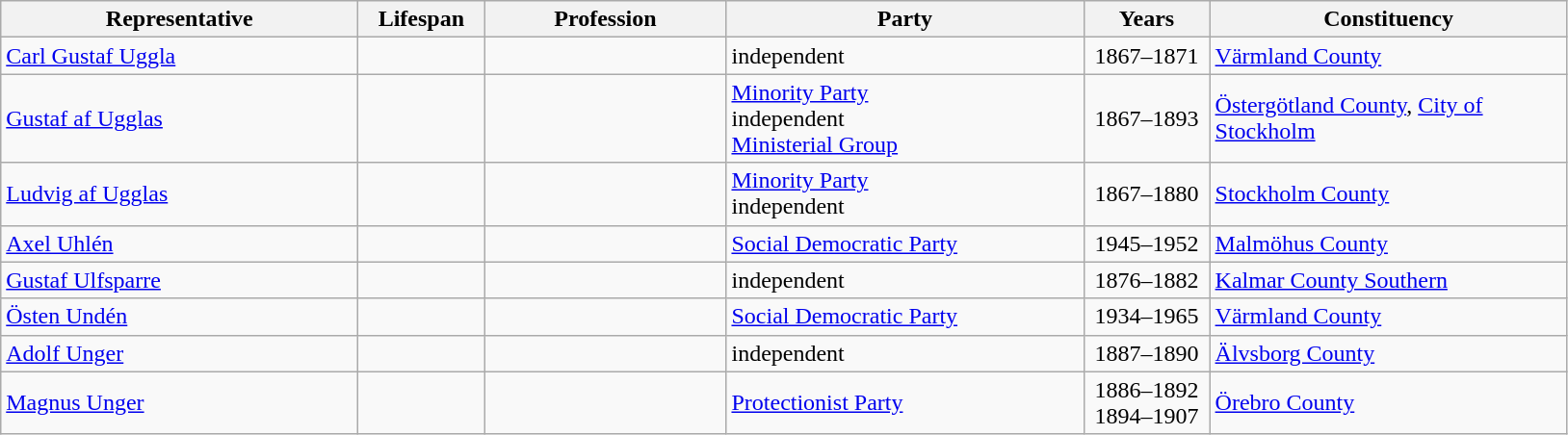<table class="wikitable">
<tr>
<th style="width:15em">Representative</th>
<th style="width:5em">Lifespan</th>
<th style="width:10em">Profession</th>
<th style="width:15em">Party</th>
<th style="width:5em">Years</th>
<th style="width:15em">Constituency</th>
</tr>
<tr>
<td><a href='#'>Carl Gustaf Uggla</a></td>
<td align=center></td>
<td></td>
<td> independent</td>
<td align=center>1867–1871</td>
<td><a href='#'>Värmland County</a></td>
</tr>
<tr>
<td><a href='#'>Gustaf af Ugglas</a></td>
<td align=center></td>
<td></td>
<td> <a href='#'>Minority Party</a><br> independent<br> <a href='#'>Ministerial Group</a></td>
<td align=center>1867–1893</td>
<td><a href='#'>Östergötland County</a>, <a href='#'>City of Stockholm</a></td>
</tr>
<tr>
<td><a href='#'>Ludvig af Ugglas</a></td>
<td align=center></td>
<td></td>
<td> <a href='#'>Minority Party</a><br> independent</td>
<td align=center>1867–1880</td>
<td><a href='#'>Stockholm County</a></td>
</tr>
<tr>
<td><a href='#'>Axel Uhlén</a></td>
<td align=center></td>
<td></td>
<td> <a href='#'>Social Democratic Party</a></td>
<td align=center>1945–1952</td>
<td><a href='#'>Malmöhus County</a></td>
</tr>
<tr>
<td><a href='#'>Gustaf Ulfsparre</a></td>
<td align=center></td>
<td></td>
<td> independent</td>
<td align=center>1876–1882</td>
<td><a href='#'>Kalmar County Southern</a></td>
</tr>
<tr>
<td><a href='#'>Östen Undén</a></td>
<td align=center></td>
<td></td>
<td> <a href='#'>Social Democratic Party</a></td>
<td align=center>1934–1965</td>
<td><a href='#'>Värmland County</a></td>
</tr>
<tr>
<td><a href='#'>Adolf Unger</a></td>
<td align=center></td>
<td></td>
<td> independent</td>
<td align=center>1887–1890</td>
<td><a href='#'>Älvsborg County</a></td>
</tr>
<tr>
<td><a href='#'>Magnus Unger</a></td>
<td align=center></td>
<td></td>
<td> <a href='#'>Protectionist Party</a></td>
<td align=center>1886–1892<br>1894–1907</td>
<td><a href='#'>Örebro County</a></td>
</tr>
</table>
